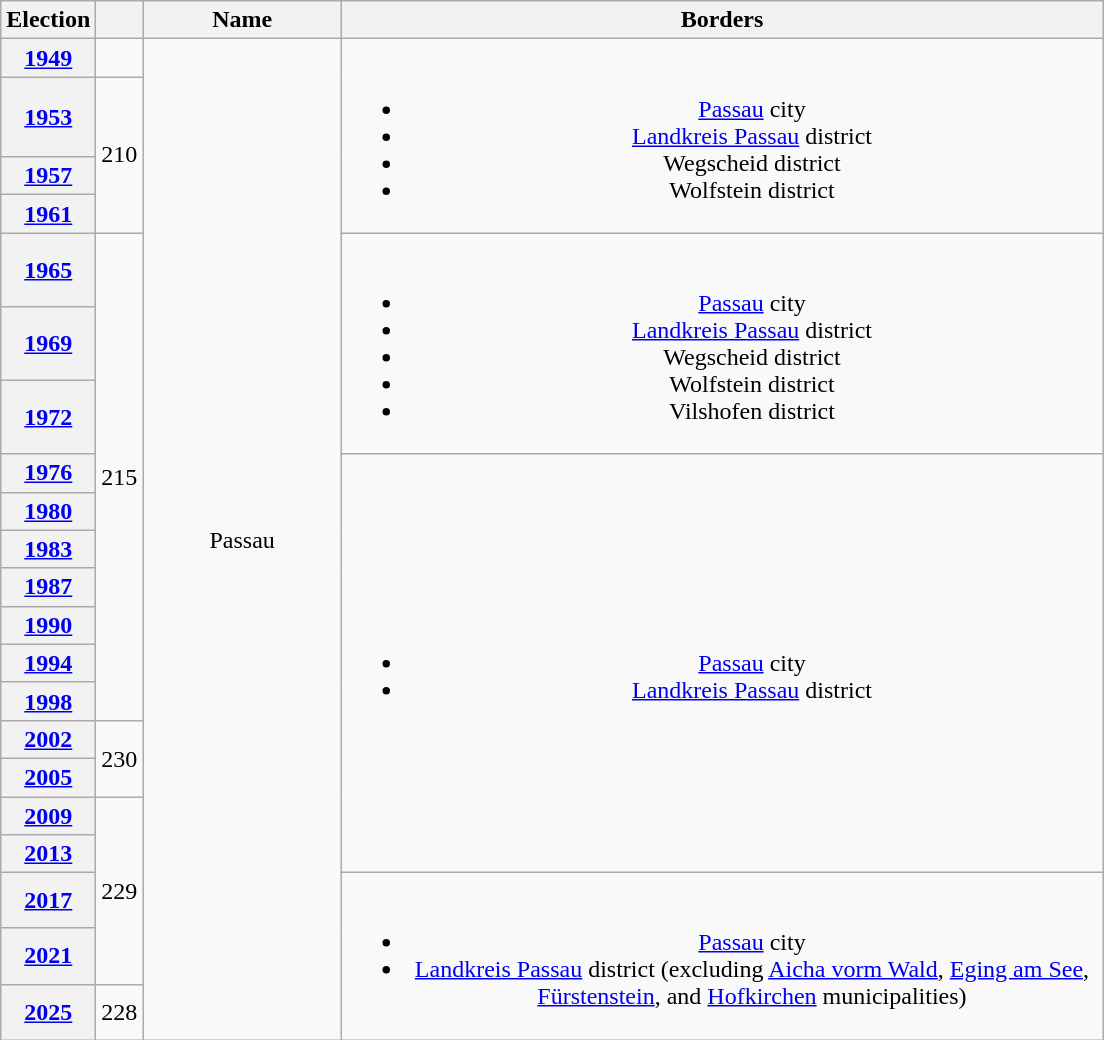<table class=wikitable style="text-align:center">
<tr>
<th>Election</th>
<th></th>
<th width=125px>Name</th>
<th width=500px>Borders</th>
</tr>
<tr>
<th><a href='#'>1949</a></th>
<td></td>
<td rowspan=21>Passau</td>
<td rowspan=4><br><ul><li><a href='#'>Passau</a> city</li><li><a href='#'>Landkreis Passau</a> district</li><li>Wegscheid district</li><li>Wolfstein district</li></ul></td>
</tr>
<tr>
<th><a href='#'>1953</a></th>
<td rowspan=3>210</td>
</tr>
<tr>
<th><a href='#'>1957</a></th>
</tr>
<tr>
<th><a href='#'>1961</a></th>
</tr>
<tr>
<th><a href='#'>1965</a></th>
<td rowspan=10>215</td>
<td rowspan=3><br><ul><li><a href='#'>Passau</a> city</li><li><a href='#'>Landkreis Passau</a> district</li><li>Wegscheid district</li><li>Wolfstein district</li><li>Vilshofen district</li></ul></td>
</tr>
<tr>
<th><a href='#'>1969</a></th>
</tr>
<tr>
<th><a href='#'>1972</a></th>
</tr>
<tr>
<th><a href='#'>1976</a></th>
<td rowspan=11><br><ul><li><a href='#'>Passau</a> city</li><li><a href='#'>Landkreis Passau</a> district</li></ul></td>
</tr>
<tr>
<th><a href='#'>1980</a></th>
</tr>
<tr>
<th><a href='#'>1983</a></th>
</tr>
<tr>
<th><a href='#'>1987</a></th>
</tr>
<tr>
<th><a href='#'>1990</a></th>
</tr>
<tr>
<th><a href='#'>1994</a></th>
</tr>
<tr>
<th><a href='#'>1998</a></th>
</tr>
<tr>
<th><a href='#'>2002</a></th>
<td rowspan=2>230</td>
</tr>
<tr>
<th><a href='#'>2005</a></th>
</tr>
<tr>
<th><a href='#'>2009</a></th>
<td rowspan=4>229</td>
</tr>
<tr>
<th><a href='#'>2013</a></th>
</tr>
<tr>
<th><a href='#'>2017</a></th>
<td rowspan=3><br><ul><li><a href='#'>Passau</a> city</li><li><a href='#'>Landkreis Passau</a> district (excluding <a href='#'>Aicha vorm Wald</a>, <a href='#'>Eging am See</a>, <a href='#'>Fürstenstein</a>, and <a href='#'>Hofkirchen</a> municipalities)</li></ul></td>
</tr>
<tr>
<th><a href='#'>2021</a></th>
</tr>
<tr>
<th><a href='#'>2025</a></th>
<td>228</td>
</tr>
</table>
